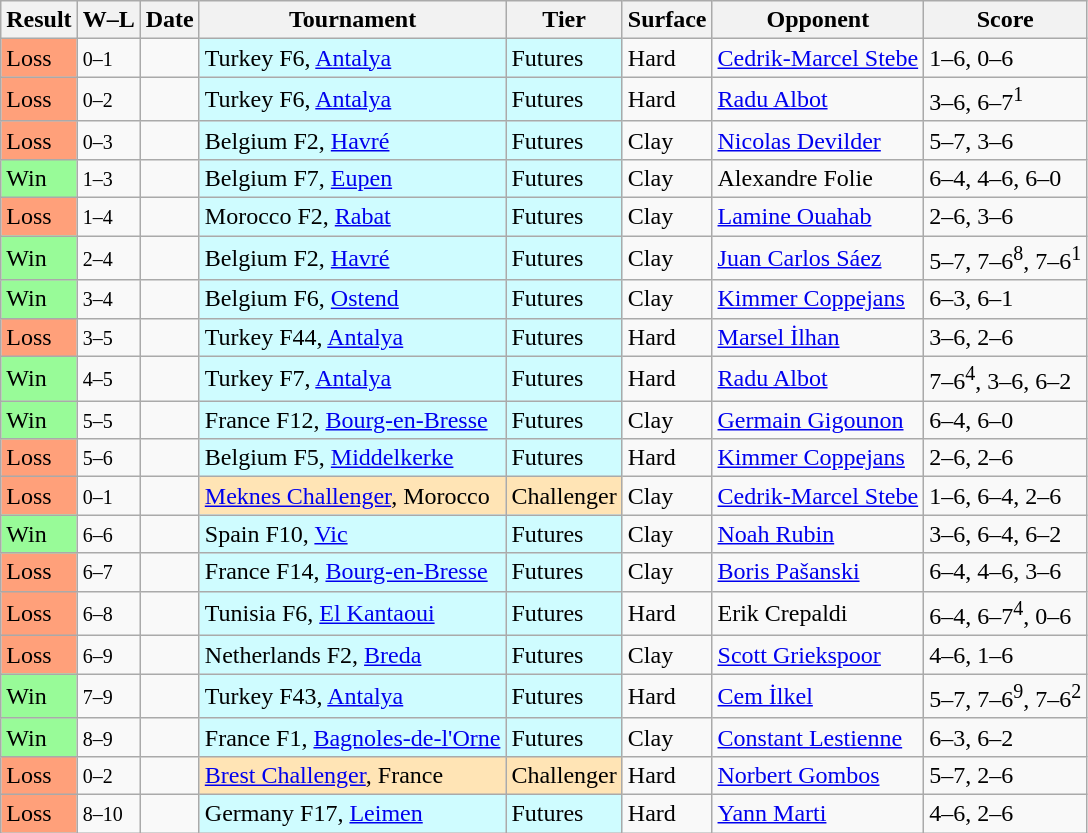<table class="sortable wikitable">
<tr>
<th>Result</th>
<th class="unsortable">W–L</th>
<th>Date</th>
<th>Tournament</th>
<th>Tier</th>
<th>Surface</th>
<th>Opponent</th>
<th class="unsortable">Score</th>
</tr>
<tr>
<td style="background:#ffa07a;">Loss</td>
<td><small>0–1</small></td>
<td></td>
<td style="background:#cffcff;">Turkey F6, <a href='#'>Antalya</a></td>
<td style="background:#cffcff;">Futures</td>
<td>Hard</td>
<td> <a href='#'>Cedrik-Marcel Stebe</a></td>
<td>1–6, 0–6</td>
</tr>
<tr>
<td style="background:#ffa07a;">Loss</td>
<td><small>0–2</small></td>
<td></td>
<td style="background:#cffcff;">Turkey F6, <a href='#'>Antalya</a></td>
<td style="background:#cffcff;">Futures</td>
<td>Hard</td>
<td> <a href='#'>Radu Albot</a></td>
<td>3–6, 6–7<sup>1</sup></td>
</tr>
<tr>
<td style="background:#ffa07a;">Loss</td>
<td><small>0–3</small></td>
<td></td>
<td style="background:#cffcff;">Belgium F2, <a href='#'>Havré</a></td>
<td style="background:#cffcff;">Futures</td>
<td>Clay</td>
<td> <a href='#'>Nicolas Devilder</a></td>
<td>5–7, 3–6</td>
</tr>
<tr>
<td style="background:#98fb98;">Win</td>
<td><small>1–3</small></td>
<td></td>
<td style="background:#cffcff;">Belgium F7, <a href='#'>Eupen</a></td>
<td style="background:#cffcff;">Futures</td>
<td>Clay</td>
<td> Alexandre Folie</td>
<td>6–4, 4–6, 6–0</td>
</tr>
<tr>
<td style="background:#ffa07a;">Loss</td>
<td><small>1–4</small></td>
<td></td>
<td style="background:#cffcff;">Morocco F2, <a href='#'>Rabat</a></td>
<td style="background:#cffcff;">Futures</td>
<td>Clay</td>
<td> <a href='#'>Lamine Ouahab</a></td>
<td>2–6, 3–6</td>
</tr>
<tr>
<td style="background:#98fb98;">Win</td>
<td><small>2–4</small></td>
<td></td>
<td style="background:#cffcff;">Belgium F2, <a href='#'>Havré</a></td>
<td style="background:#cffcff;">Futures</td>
<td>Clay</td>
<td> <a href='#'>Juan Carlos Sáez</a></td>
<td>5–7, 7–6<sup>8</sup>, 7–6<sup>1</sup></td>
</tr>
<tr>
<td style="background:#98fb98;">Win</td>
<td><small>3–4</small></td>
<td></td>
<td style="background:#cffcff;">Belgium F6, <a href='#'>Ostend</a></td>
<td style="background:#cffcff;">Futures</td>
<td>Clay</td>
<td> <a href='#'>Kimmer Coppejans</a></td>
<td>6–3, 6–1</td>
</tr>
<tr>
<td style="background:#ffa07a;">Loss</td>
<td><small>3–5</small></td>
<td></td>
<td style="background:#cffcff;">Turkey F44, <a href='#'>Antalya</a></td>
<td style="background:#cffcff;">Futures</td>
<td>Hard</td>
<td> <a href='#'>Marsel İlhan</a></td>
<td>3–6, 2–6</td>
</tr>
<tr>
<td style="background:#98fb98;">Win</td>
<td><small>4–5</small></td>
<td></td>
<td style="background:#cffcff;">Turkey F7, <a href='#'>Antalya</a></td>
<td style="background:#cffcff;">Futures</td>
<td>Hard</td>
<td> <a href='#'>Radu Albot</a></td>
<td>7–6<sup>4</sup>, 3–6, 6–2</td>
</tr>
<tr>
<td style="background:#98fb98;">Win</td>
<td><small>5–5</small></td>
<td></td>
<td style="background:#cffcff;">France F12, <a href='#'>Bourg-en-Bresse</a></td>
<td style="background:#cffcff;">Futures</td>
<td>Clay</td>
<td> <a href='#'>Germain Gigounon</a></td>
<td>6–4, 6–0</td>
</tr>
<tr>
<td style="background:#ffa07a;">Loss</td>
<td><small>5–6</small></td>
<td></td>
<td style="background:#cffcff;">Belgium F5, <a href='#'>Middelkerke</a></td>
<td style="background:#cffcff;">Futures</td>
<td>Hard</td>
<td> <a href='#'>Kimmer Coppejans</a></td>
<td>2–6, 2–6</td>
</tr>
<tr>
<td style="background:#ffa07a;">Loss</td>
<td><small>0–1</small></td>
<td></td>
<td style="background:moccasin;"><a href='#'>Meknes Challenger</a>, Morocco</td>
<td style="background:moccasin;">Challenger</td>
<td>Clay</td>
<td> <a href='#'>Cedrik-Marcel Stebe</a></td>
<td>1–6, 6–4, 2–6</td>
</tr>
<tr>
<td style="background:#98fb98;">Win</td>
<td><small>6–6</small></td>
<td></td>
<td style="background:#cffcff;">Spain F10, <a href='#'>Vic</a></td>
<td style="background:#cffcff;">Futures</td>
<td>Clay</td>
<td> <a href='#'>Noah Rubin</a></td>
<td>3–6, 6–4, 6–2</td>
</tr>
<tr>
<td style="background:#ffa07a;">Loss</td>
<td><small>6–7</small></td>
<td></td>
<td style="background:#cffcff;">France F14, <a href='#'>Bourg-en-Bresse</a></td>
<td style="background:#cffcff;">Futures</td>
<td>Clay</td>
<td> <a href='#'>Boris Pašanski</a></td>
<td>6–4, 4–6, 3–6</td>
</tr>
<tr>
<td style="background:#ffa07a;">Loss</td>
<td><small>6–8</small></td>
<td></td>
<td style="background:#cffcff;">Tunisia F6, <a href='#'>El Kantaoui</a></td>
<td style="background:#cffcff;">Futures</td>
<td>Hard</td>
<td> Erik Crepaldi</td>
<td>6–4, 6–7<sup>4</sup>, 0–6</td>
</tr>
<tr>
<td style="background:#ffa07a;">Loss</td>
<td><small>6–9</small></td>
<td></td>
<td style="background:#cffcff;">Netherlands F2, <a href='#'>Breda</a></td>
<td style="background:#cffcff;">Futures</td>
<td>Clay</td>
<td> <a href='#'>Scott Griekspoor</a></td>
<td>4–6, 1–6</td>
</tr>
<tr>
<td style="background:#98fb98;">Win</td>
<td><small>7–9</small></td>
<td></td>
<td style="background:#cffcff;">Turkey F43, <a href='#'>Antalya</a></td>
<td style="background:#cffcff;">Futures</td>
<td>Hard</td>
<td> <a href='#'>Cem İlkel</a></td>
<td>5–7, 7–6<sup>9</sup>, 7–6<sup>2</sup></td>
</tr>
<tr>
<td style="background:#98fb98;">Win</td>
<td><small>8–9</small></td>
<td></td>
<td style="background:#cffcff;">France F1, <a href='#'>Bagnoles-de-l'Orne</a></td>
<td style="background:#cffcff;">Futures</td>
<td>Clay</td>
<td> <a href='#'>Constant Lestienne</a></td>
<td>6–3, 6–2</td>
</tr>
<tr>
<td style="background:#ffa07a;">Loss</td>
<td><small>0–2</small></td>
<td></td>
<td style="background:moccasin;"><a href='#'>Brest Challenger</a>, France</td>
<td style="background:moccasin;">Challenger</td>
<td>Hard</td>
<td> <a href='#'>Norbert Gombos</a></td>
<td>5–7, 2–6</td>
</tr>
<tr>
<td style="background:#ffa07a;">Loss</td>
<td><small>8–10</small></td>
<td></td>
<td style="background:#cffcff;">Germany F17, <a href='#'>Leimen</a></td>
<td style="background:#cffcff;">Futures</td>
<td>Hard</td>
<td> <a href='#'>Yann Marti</a></td>
<td>4–6, 2–6</td>
</tr>
</table>
